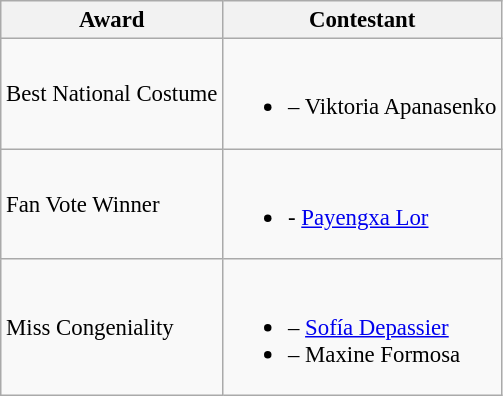<table class="wikitable sortable unsortable" style="font-size: 95%;">
<tr>
<th>Award</th>
<th>Contestant</th>
</tr>
<tr>
<td>Best National Costume</td>
<td><br><ul><li> – Viktoria Apanasenko</li></ul></td>
</tr>
<tr>
<td>Fan Vote Winner</td>
<td><br><ul><li> - <a href='#'>Payengxa Lor</a></li></ul></td>
</tr>
<tr>
<td>Miss Congeniality</td>
<td><br><ul><li> – <a href='#'>Sofía Depassier</a></li><li> – Maxine Formosa</li></ul></td>
</tr>
</table>
